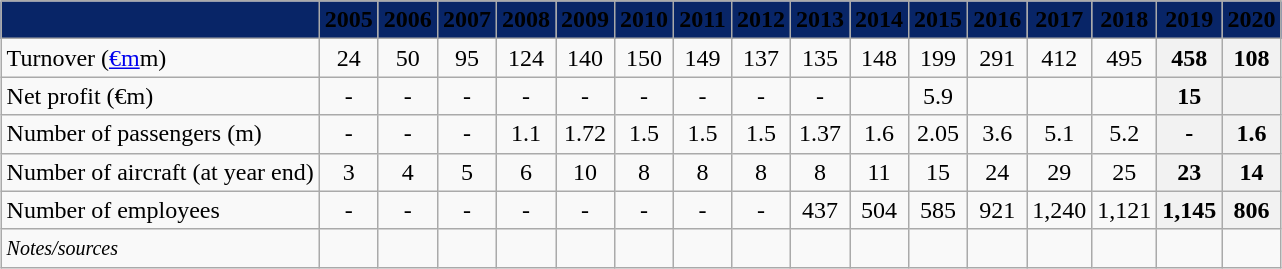<table class="wikitable" style="margin:1em auto;">
<tr style="text-align:center;">
<th style="background: #082567;"></th>
<th style="background: #082567;"><span>2005</span></th>
<th style="background: #082567;"><span>2006</span></th>
<th style="background: #082567;"><span>2007</span></th>
<th style="background: #082567;"><span>2008</span></th>
<th style="background: #082567;"><span>2009</span></th>
<th style="background: #082567;"><span>2010</span></th>
<th style="background: #082567;"><span>2011</span></th>
<th style="background: #082567;"><span>2012</span></th>
<th style="background: #082567;"><span>2013</span></th>
<th style="background: #082567;"><span>2014</span></th>
<th style="background: #082567;"><span>2015</span></th>
<th style="background: #082567;"><span>2016</span></th>
<th style="background: #082567;"><span>2017</span></th>
<th style="background: #082567;"><span>2018</span></th>
<th style="background: #082567;"><span>2019</span></th>
<th style="background: #082567;"><span>2020</span></th>
</tr>
<tr>
<td>Turnover (<a href='#'>€m</a>m)</td>
<td align="center">24</td>
<td align="center">50</td>
<td align="center">95</td>
<td align="center">124</td>
<td align="center">140</td>
<td align="center">150</td>
<td align="center">149</td>
<td align="center">137</td>
<td align="center">135</td>
<td align="center">148</td>
<td align="center">199</td>
<td align="center">291</td>
<td align="center">412</td>
<td align="center">495</td>
<th align="center">458</th>
<th align="center">108</th>
</tr>
<tr>
<td>Net profit (€m)</td>
<td align="center">-</td>
<td align="center">-</td>
<td align="center">-</td>
<td align="center">-</td>
<td align="center">-</td>
<td align="center">-</td>
<td align="center">-</td>
<td align="center">-</td>
<td align="center">-</td>
<td align="center"></td>
<td align="center">5.9</td>
<td align="center"></td>
<td align="center"></td>
<td align="center"></td>
<th align="center">15</th>
<th align="center"></th>
</tr>
<tr>
<td>Number of passengers (m)</td>
<td align="center">-</td>
<td align="center">-</td>
<td align="center">-</td>
<td align="center">1.1</td>
<td align="center">1.72</td>
<td align="center">1.5</td>
<td align="center">1.5</td>
<td align="center">1.5</td>
<td align="center">1.37</td>
<td align="center">1.6</td>
<td align="center">2.05</td>
<td align="center">3.6</td>
<td align="center">5.1</td>
<td align="center">5.2</td>
<th align="center">-</th>
<th align="center">1.6</th>
</tr>
<tr>
<td>Number of aircraft (at year end)</td>
<td align="center">3</td>
<td align="center">4</td>
<td align="center">5</td>
<td align="center">6</td>
<td align="center">10</td>
<td align="center">8</td>
<td align="center">8</td>
<td align="center">8</td>
<td align="center">8</td>
<td align="center">11</td>
<td align="center">15</td>
<td align="center">24</td>
<td align="center">29</td>
<td align="center">25</td>
<th align="center">23</th>
<th align="center">14</th>
</tr>
<tr>
<td>Number of employees</td>
<td align="center">-</td>
<td align="center">-</td>
<td align="center">-</td>
<td align="center">-</td>
<td align="center">-</td>
<td align="center">-</td>
<td align="center">-</td>
<td align="center">-</td>
<td align="center">437</td>
<td align="center">504</td>
<td align="center">585</td>
<td align="center">921</td>
<td align="center">1,240</td>
<td align="center">1,121</td>
<th align="center">1,145</th>
<th align="center">806</th>
</tr>
<tr>
<td><small><em>Notes/sources</em></small></td>
<td align="center"></td>
<td align="center"></td>
<td align="center"></td>
<td align="center"></td>
<td align="center"></td>
<td align="center"></td>
<td align="center"></td>
<td align="center"></td>
<td align="center"></td>
<td align="center"></td>
<td align="center"></td>
<td align="center"></td>
<td align="center"></td>
<td></td>
<td></td>
<td></td>
</tr>
</table>
